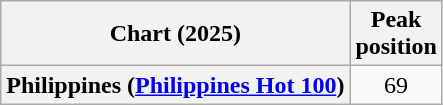<table class="wikitable plainrowheaders" style="text-align:center">
<tr>
<th scope="col">Chart (2025)</th>
<th scope="col">Peak<br>position</th>
</tr>
<tr>
<th scope="row">Philippines (<a href='#'>Philippines Hot 100</a>)</th>
<td>69</td>
</tr>
</table>
